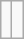<table class="wikitable">
<tr>
<td></td>
<td><br></td>
</tr>
</table>
